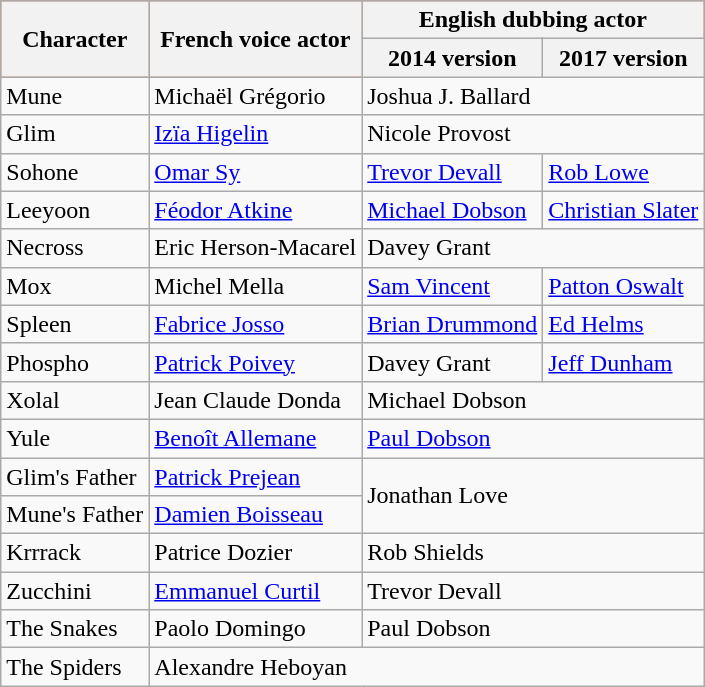<table border="1" style="border-collapse: collapse;" class="wikitable">
<tr style="background-color: rgb(255,85,0);">
<th rowspan="2">Character</th>
<th rowspan="2">French voice actor</th>
<th colspan="2">English dubbing actor</th>
</tr>
<tr>
<th>2014 version</th>
<th>2017 version</th>
</tr>
<tr>
<td>Mune</td>
<td>Michaël Grégorio</td>
<td colspan=2>Joshua J. Ballard</td>
</tr>
<tr>
<td>Glim</td>
<td><a href='#'>Izïa Higelin</a></td>
<td colspan=2>Nicole Provost</td>
</tr>
<tr>
<td>Sohone</td>
<td><a href='#'>Omar Sy</a></td>
<td><a href='#'>Trevor Devall</a></td>
<td><a href='#'>Rob Lowe</a></td>
</tr>
<tr>
<td>Leeyoon</td>
<td><a href='#'>Féodor Atkine</a></td>
<td><a href='#'>Michael Dobson</a></td>
<td><a href='#'>Christian Slater</a></td>
</tr>
<tr>
<td>Necross</td>
<td>Eric Herson-Macarel</td>
<td colspan=2>Davey Grant</td>
</tr>
<tr>
<td>Mox</td>
<td>Michel Mella</td>
<td><a href='#'>Sam Vincent</a></td>
<td><a href='#'>Patton Oswalt</a></td>
</tr>
<tr>
<td>Spleen</td>
<td><a href='#'>Fabrice Josso</a></td>
<td><a href='#'>Brian Drummond</a></td>
<td><a href='#'>Ed Helms</a></td>
</tr>
<tr>
<td>Phospho</td>
<td><a href='#'>Patrick Poivey</a></td>
<td>Davey Grant</td>
<td><a href='#'>Jeff Dunham</a></td>
</tr>
<tr>
<td>Xolal</td>
<td>Jean Claude Donda</td>
<td colspan=2>Michael Dobson</td>
</tr>
<tr>
<td>Yule</td>
<td><a href='#'>Benoît Allemane</a></td>
<td colspan=2><a href='#'>Paul Dobson</a></td>
</tr>
<tr>
<td>Glim's Father</td>
<td><a href='#'>Patrick Prejean</a></td>
<td rowspan="2" colspan=2>Jonathan Love</td>
</tr>
<tr>
<td>Mune's Father</td>
<td><a href='#'>Damien Boisseau</a></td>
</tr>
<tr>
<td>Krrrack</td>
<td>Patrice Dozier</td>
<td colspan=2>Rob Shields</td>
</tr>
<tr>
<td>Zucchini</td>
<td><a href='#'>Emmanuel Curtil</a></td>
<td colspan=2>Trevor Devall</td>
</tr>
<tr>
<td>The Snakes</td>
<td>Paolo Domingo</td>
<td colspan=2>Paul Dobson</td>
</tr>
<tr>
<td>The Spiders</td>
<td colspan=3>Alexandre Heboyan</td>
</tr>
</table>
